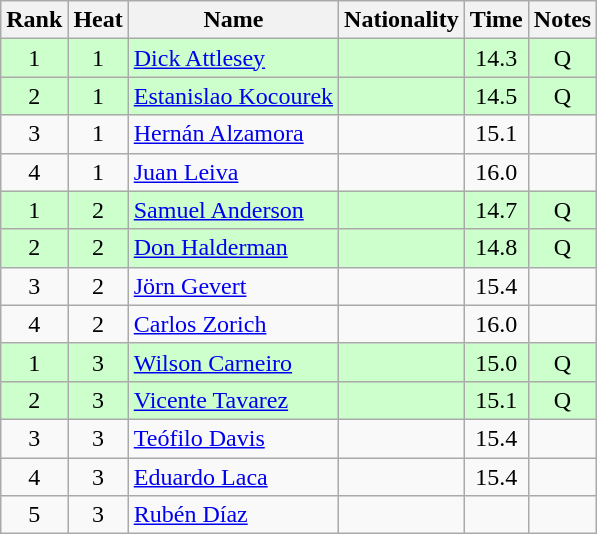<table class="wikitable sortable" style="text-align:center">
<tr>
<th>Rank</th>
<th>Heat</th>
<th>Name</th>
<th>Nationality</th>
<th>Time</th>
<th>Notes</th>
</tr>
<tr bgcolor=ccffcc>
<td>1</td>
<td>1</td>
<td align=left><a href='#'>Dick Attlesey</a></td>
<td align=left></td>
<td>14.3</td>
<td>Q</td>
</tr>
<tr bgcolor=ccffcc>
<td>2</td>
<td>1</td>
<td align=left><a href='#'>Estanislao Kocourek</a></td>
<td align=left></td>
<td>14.5</td>
<td>Q</td>
</tr>
<tr>
<td>3</td>
<td>1</td>
<td align=left><a href='#'>Hernán Alzamora</a></td>
<td align=left></td>
<td>15.1</td>
<td></td>
</tr>
<tr>
<td>4</td>
<td>1</td>
<td align=left><a href='#'>Juan Leiva</a></td>
<td align=left></td>
<td>16.0</td>
<td></td>
</tr>
<tr bgcolor=ccffcc>
<td>1</td>
<td>2</td>
<td align=left><a href='#'>Samuel Anderson</a></td>
<td align=left></td>
<td>14.7</td>
<td>Q</td>
</tr>
<tr bgcolor=ccffcc>
<td>2</td>
<td>2</td>
<td align=left><a href='#'>Don Halderman</a></td>
<td align=left></td>
<td>14.8</td>
<td>Q</td>
</tr>
<tr>
<td>3</td>
<td>2</td>
<td align=left><a href='#'>Jörn Gevert</a></td>
<td align=left></td>
<td>15.4</td>
<td></td>
</tr>
<tr>
<td>4</td>
<td>2</td>
<td align=left><a href='#'>Carlos Zorich</a></td>
<td align=left></td>
<td>16.0</td>
<td></td>
</tr>
<tr bgcolor=ccffcc>
<td>1</td>
<td>3</td>
<td align=left><a href='#'>Wilson Carneiro</a></td>
<td align=left></td>
<td>15.0</td>
<td>Q</td>
</tr>
<tr bgcolor=ccffcc>
<td>2</td>
<td>3</td>
<td align=left><a href='#'>Vicente Tavarez</a></td>
<td align=left></td>
<td>15.1</td>
<td>Q</td>
</tr>
<tr>
<td>3</td>
<td>3</td>
<td align=left><a href='#'>Teófilo Davis</a></td>
<td align=left></td>
<td>15.4</td>
<td></td>
</tr>
<tr>
<td>4</td>
<td>3</td>
<td align=left><a href='#'>Eduardo Laca</a></td>
<td align=left></td>
<td>15.4</td>
<td></td>
</tr>
<tr>
<td>5</td>
<td>3</td>
<td align=left><a href='#'>Rubén Díaz</a></td>
<td align=left></td>
<td></td>
<td></td>
</tr>
</table>
